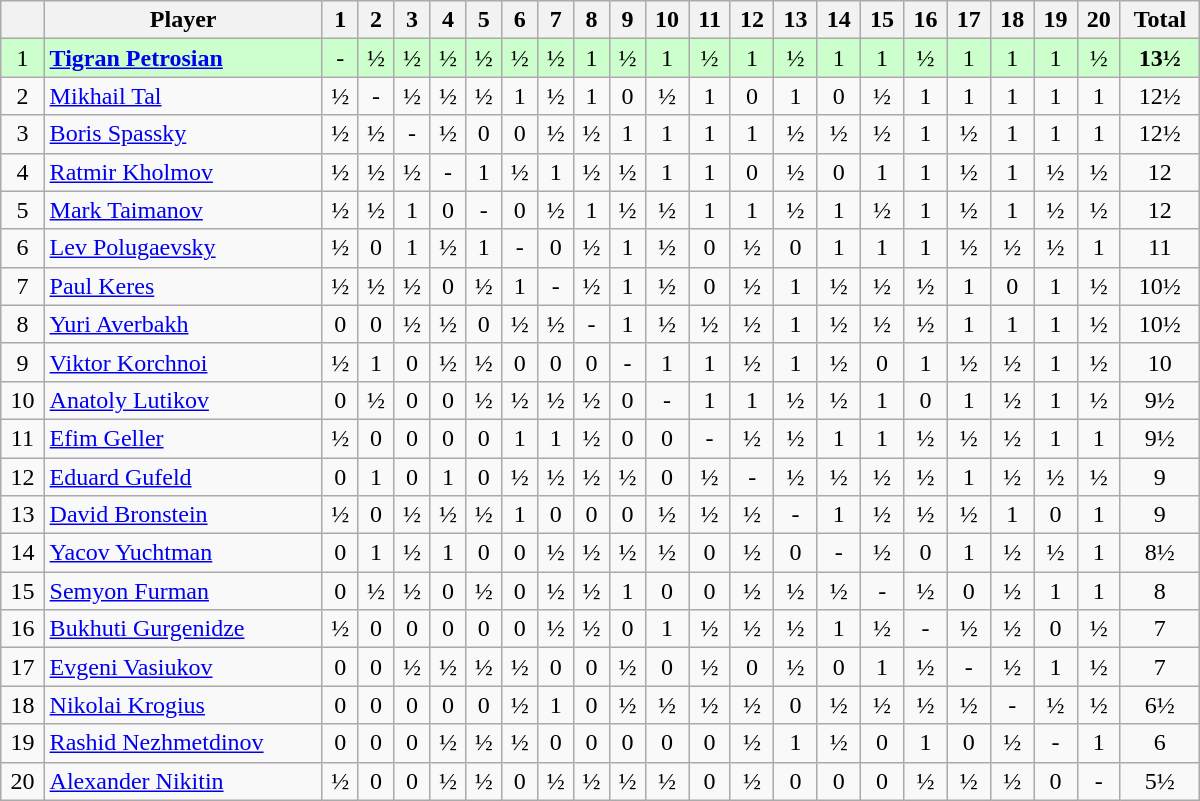<table class="wikitable" border="1" width="800px">
<tr>
<th></th>
<th>Player</th>
<th>1</th>
<th>2</th>
<th>3</th>
<th>4</th>
<th>5</th>
<th>6</th>
<th>7</th>
<th>8</th>
<th>9</th>
<th>10</th>
<th>11</th>
<th>12</th>
<th>13</th>
<th>14</th>
<th>15</th>
<th>16</th>
<th>17</th>
<th>18</th>
<th>19</th>
<th>20</th>
<th>Total</th>
</tr>
<tr align=center style="background:#ccffcc;">
<td>1</td>
<td align=left> <strong><a href='#'>Tigran Petrosian</a></strong></td>
<td>-</td>
<td>½</td>
<td>½</td>
<td>½</td>
<td>½</td>
<td>½</td>
<td>½</td>
<td>1</td>
<td>½</td>
<td>1</td>
<td>½</td>
<td>1</td>
<td>½</td>
<td>1</td>
<td>1</td>
<td>½</td>
<td>1</td>
<td>1</td>
<td>1</td>
<td>½</td>
<td align=center><strong>13½</strong></td>
</tr>
<tr align=center>
<td>2</td>
<td align=left> <a href='#'>Mikhail Tal</a></td>
<td>½</td>
<td>-</td>
<td>½</td>
<td>½</td>
<td>½</td>
<td>1</td>
<td>½</td>
<td>1</td>
<td>0</td>
<td>½</td>
<td>1</td>
<td>0</td>
<td>1</td>
<td>0</td>
<td>½</td>
<td>1</td>
<td>1</td>
<td>1</td>
<td>1</td>
<td>1</td>
<td align=center>12½</td>
</tr>
<tr align=center>
<td>3</td>
<td align=left> <a href='#'>Boris Spassky</a></td>
<td>½</td>
<td>½</td>
<td>-</td>
<td>½</td>
<td>0</td>
<td>0</td>
<td>½</td>
<td>½</td>
<td>1</td>
<td>1</td>
<td>1</td>
<td>1</td>
<td>½</td>
<td>½</td>
<td>½</td>
<td>1</td>
<td>½</td>
<td>1</td>
<td>1</td>
<td>1</td>
<td align=center>12½</td>
</tr>
<tr align=center>
<td>4</td>
<td align=left> <a href='#'>Ratmir Kholmov</a></td>
<td>½</td>
<td>½</td>
<td>½</td>
<td>-</td>
<td>1</td>
<td>½</td>
<td>1</td>
<td>½</td>
<td>½</td>
<td>1</td>
<td>1</td>
<td>0</td>
<td>½</td>
<td>0</td>
<td>1</td>
<td>1</td>
<td>½</td>
<td>1</td>
<td>½</td>
<td>½</td>
<td align=center>12</td>
</tr>
<tr align=center>
<td>5</td>
<td align=left> <a href='#'>Mark Taimanov</a></td>
<td>½</td>
<td>½</td>
<td>1</td>
<td>0</td>
<td>-</td>
<td>0</td>
<td>½</td>
<td>1</td>
<td>½</td>
<td>½</td>
<td>1</td>
<td>1</td>
<td>½</td>
<td>1</td>
<td>½</td>
<td>1</td>
<td>½</td>
<td>1</td>
<td>½</td>
<td>½</td>
<td align=center>12</td>
</tr>
<tr align=center>
<td>6</td>
<td align=left> <a href='#'>Lev Polugaevsky</a></td>
<td>½</td>
<td>0</td>
<td>1</td>
<td>½</td>
<td>1</td>
<td>-</td>
<td>0</td>
<td>½</td>
<td>1</td>
<td>½</td>
<td>0</td>
<td>½</td>
<td>0</td>
<td>1</td>
<td>1</td>
<td>1</td>
<td>½</td>
<td>½</td>
<td>½</td>
<td>1</td>
<td align=center>11</td>
</tr>
<tr align=center>
<td>7</td>
<td align=left> <a href='#'>Paul Keres</a></td>
<td>½</td>
<td>½</td>
<td>½</td>
<td>0</td>
<td>½</td>
<td>1</td>
<td>-</td>
<td>½</td>
<td>1</td>
<td>½</td>
<td>0</td>
<td>½</td>
<td>1</td>
<td>½</td>
<td>½</td>
<td>½</td>
<td>1</td>
<td>0</td>
<td>1</td>
<td>½</td>
<td align=center>10½</td>
</tr>
<tr align=center>
<td>8</td>
<td align=left> <a href='#'>Yuri Averbakh</a></td>
<td>0</td>
<td>0</td>
<td>½</td>
<td>½</td>
<td>0</td>
<td>½</td>
<td>½</td>
<td>-</td>
<td>1</td>
<td>½</td>
<td>½</td>
<td>½</td>
<td>1</td>
<td>½</td>
<td>½</td>
<td>½</td>
<td>1</td>
<td>1</td>
<td>1</td>
<td>½</td>
<td align=center>10½</td>
</tr>
<tr align=center>
<td>9</td>
<td align=left> <a href='#'>Viktor Korchnoi</a></td>
<td>½</td>
<td>1</td>
<td>0</td>
<td>½</td>
<td>½</td>
<td>0</td>
<td>0</td>
<td>0</td>
<td>-</td>
<td>1</td>
<td>1</td>
<td>½</td>
<td>1</td>
<td>½</td>
<td>0</td>
<td>1</td>
<td>½</td>
<td>½</td>
<td>1</td>
<td>½</td>
<td align=center>10</td>
</tr>
<tr align=center>
<td>10</td>
<td align=left> <a href='#'>Anatoly Lutikov</a></td>
<td>0</td>
<td>½</td>
<td>0</td>
<td>0</td>
<td>½</td>
<td>½</td>
<td>½</td>
<td>½</td>
<td>0</td>
<td>-</td>
<td>1</td>
<td>1</td>
<td>½</td>
<td>½</td>
<td>1</td>
<td>0</td>
<td>1</td>
<td>½</td>
<td>1</td>
<td>½</td>
<td align=center>9½</td>
</tr>
<tr align=center>
<td>11</td>
<td align=left> <a href='#'>Efim Geller</a></td>
<td>½</td>
<td>0</td>
<td>0</td>
<td>0</td>
<td>0</td>
<td>1</td>
<td>1</td>
<td>½</td>
<td>0</td>
<td>0</td>
<td>-</td>
<td>½</td>
<td>½</td>
<td>1</td>
<td>1</td>
<td>½</td>
<td>½</td>
<td>½</td>
<td>1</td>
<td>1</td>
<td align=center>9½</td>
</tr>
<tr align=center>
<td>12</td>
<td align=left> <a href='#'>Eduard Gufeld</a></td>
<td>0</td>
<td>1</td>
<td>0</td>
<td>1</td>
<td>0</td>
<td>½</td>
<td>½</td>
<td>½</td>
<td>½</td>
<td>0</td>
<td>½</td>
<td>-</td>
<td>½</td>
<td>½</td>
<td>½</td>
<td>½</td>
<td>1</td>
<td>½</td>
<td>½</td>
<td>½</td>
<td align=center>9</td>
</tr>
<tr align=center>
<td>13</td>
<td align=left> <a href='#'>David Bronstein</a></td>
<td>½</td>
<td>0</td>
<td>½</td>
<td>½</td>
<td>½</td>
<td>1</td>
<td>0</td>
<td>0</td>
<td>0</td>
<td>½</td>
<td>½</td>
<td>½</td>
<td>-</td>
<td>1</td>
<td>½</td>
<td>½</td>
<td>½</td>
<td>1</td>
<td>0</td>
<td>1</td>
<td align=center>9</td>
</tr>
<tr align=center>
<td>14</td>
<td align=left> <a href='#'>Yacov Yuchtman</a></td>
<td>0</td>
<td>1</td>
<td>½</td>
<td>1</td>
<td>0</td>
<td>0</td>
<td>½</td>
<td>½</td>
<td>½</td>
<td>½</td>
<td>0</td>
<td>½</td>
<td>0</td>
<td>-</td>
<td>½</td>
<td>0</td>
<td>1</td>
<td>½</td>
<td>½</td>
<td>1</td>
<td align=center>8½</td>
</tr>
<tr align=center>
<td>15</td>
<td align=left> <a href='#'>Semyon Furman</a></td>
<td>0</td>
<td>½</td>
<td>½</td>
<td>0</td>
<td>½</td>
<td>0</td>
<td>½</td>
<td>½</td>
<td>1</td>
<td>0</td>
<td>0</td>
<td>½</td>
<td>½</td>
<td>½</td>
<td>-</td>
<td>½</td>
<td>0</td>
<td>½</td>
<td>1</td>
<td>1</td>
<td align=center>8</td>
</tr>
<tr align=center>
<td>16</td>
<td align=left> <a href='#'>Bukhuti Gurgenidze</a></td>
<td>½</td>
<td>0</td>
<td>0</td>
<td>0</td>
<td>0</td>
<td>0</td>
<td>½</td>
<td>½</td>
<td>0</td>
<td>1</td>
<td>½</td>
<td>½</td>
<td>½</td>
<td>1</td>
<td>½</td>
<td>-</td>
<td>½</td>
<td>½</td>
<td>0</td>
<td>½</td>
<td align=center>7</td>
</tr>
<tr align=center>
<td>17</td>
<td align=left> <a href='#'>Evgeni Vasiukov</a></td>
<td>0</td>
<td>0</td>
<td>½</td>
<td>½</td>
<td>½</td>
<td>½</td>
<td>0</td>
<td>0</td>
<td>½</td>
<td>0</td>
<td>½</td>
<td>0</td>
<td>½</td>
<td>0</td>
<td>1</td>
<td>½</td>
<td>-</td>
<td>½</td>
<td>1</td>
<td>½</td>
<td align=center>7</td>
</tr>
<tr align=center>
<td>18</td>
<td align=left> <a href='#'>Nikolai Krogius</a></td>
<td>0</td>
<td>0</td>
<td>0</td>
<td>0</td>
<td>0</td>
<td>½</td>
<td>1</td>
<td>0</td>
<td>½</td>
<td>½</td>
<td>½</td>
<td>½</td>
<td>0</td>
<td>½</td>
<td>½</td>
<td>½</td>
<td>½</td>
<td>-</td>
<td>½</td>
<td>½</td>
<td align=center>6½</td>
</tr>
<tr align=center>
<td>19</td>
<td align=left> <a href='#'>Rashid Nezhmetdinov</a></td>
<td>0</td>
<td>0</td>
<td>0</td>
<td>½</td>
<td>½</td>
<td>½</td>
<td>0</td>
<td>0</td>
<td>0</td>
<td>0</td>
<td>0</td>
<td>½</td>
<td>1</td>
<td>½</td>
<td>0</td>
<td>1</td>
<td>0</td>
<td>½</td>
<td>-</td>
<td>1</td>
<td align=center>6</td>
</tr>
<tr align=center>
<td>20</td>
<td align=left> <a href='#'>Alexander Nikitin</a></td>
<td>½</td>
<td>0</td>
<td>0</td>
<td>½</td>
<td>½</td>
<td>0</td>
<td>½</td>
<td>½</td>
<td>½</td>
<td>½</td>
<td>0</td>
<td>½</td>
<td>0</td>
<td>0</td>
<td>0</td>
<td>½</td>
<td>½</td>
<td>½</td>
<td>0</td>
<td>-</td>
<td align=center>5½</td>
</tr>
</table>
